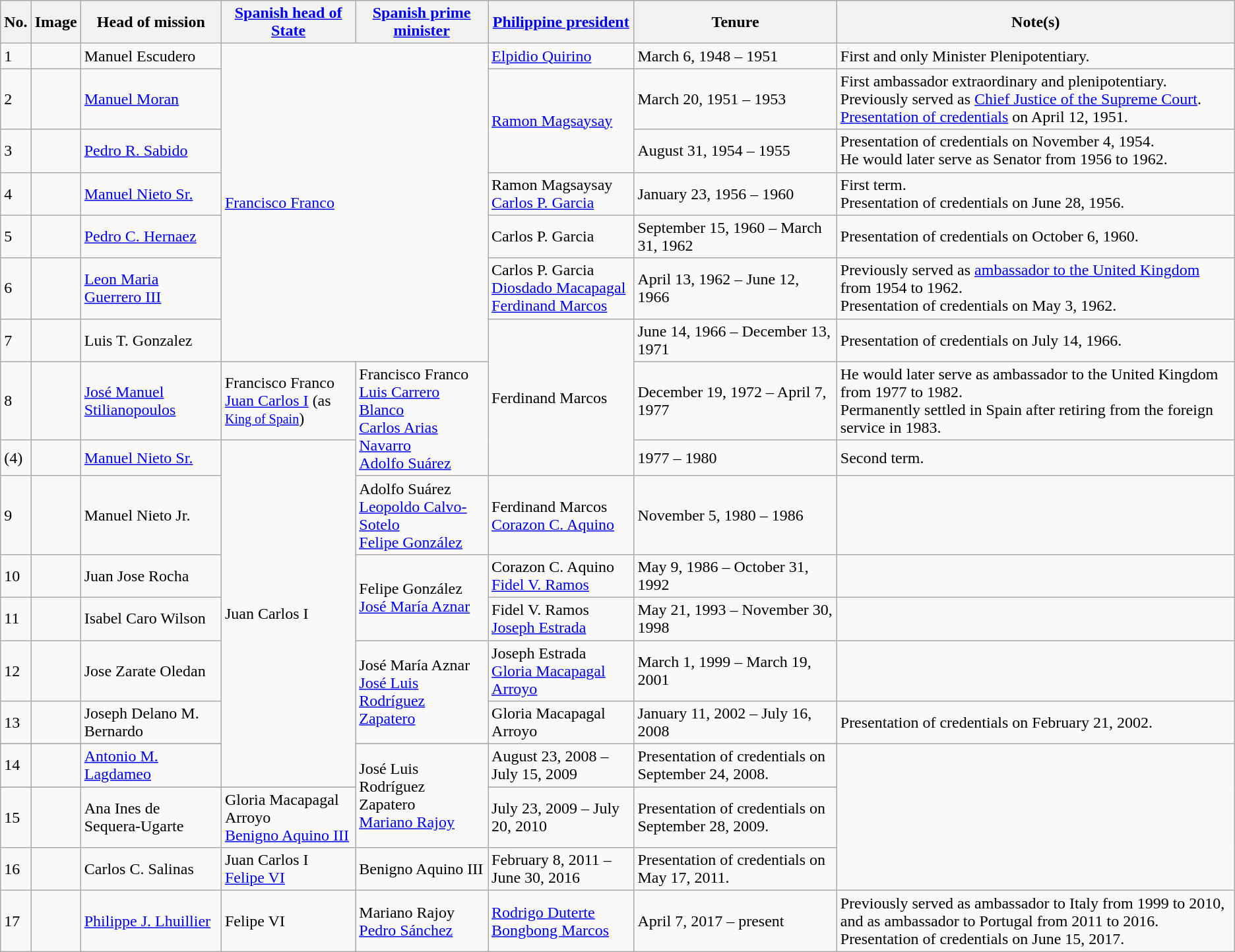<table class=wikitable>
<tr>
<th>No.</th>
<th>Image</th>
<th>Head of mission</th>
<th><a href='#'>Spanish head of State</a></th>
<th><a href='#'>Spanish prime minister</a></th>
<th><a href='#'>Philippine president</a></th>
<th>Tenure</th>
<th>Note(s)</th>
</tr>
<tr>
<td>1</td>
<td></td>
<td>Manuel Escudero</td>
<td colspan="2" rowspan="7"><a href='#'>Francisco Franco</a></td>
<td><a href='#'>Elpidio Quirino</a></td>
<td>March 6, 1948 – 1951</td>
<td>First and only Minister Plenipotentiary.</td>
</tr>
<tr>
<td>2</td>
<td></td>
<td><a href='#'>Manuel Moran</a></td>
<td rowspan="2"><a href='#'>Ramon Magsaysay</a></td>
<td>March 20, 1951 – 1953</td>
<td>First ambassador extraordinary and plenipotentiary.<br>Previously served as <a href='#'>Chief Justice of the Supreme Court</a>.<br><a href='#'>Presentation of credentials</a> on April 12, 1951.</td>
</tr>
<tr>
<td>3</td>
<td></td>
<td><a href='#'>Pedro R. Sabido</a></td>
<td>August 31, 1954 – 1955</td>
<td>Presentation of credentials on November 4, 1954.<br>He would later serve as Senator from 1956 to 1962.</td>
</tr>
<tr>
<td>4</td>
<td></td>
<td><a href='#'>Manuel Nieto Sr.</a></td>
<td>Ramon Magsaysay<br><a href='#'>Carlos P. Garcia</a></td>
<td>January 23, 1956 – 1960</td>
<td>First term.<br>Presentation of credentials on June 28, 1956.</td>
</tr>
<tr>
<td>5</td>
<td></td>
<td><a href='#'>Pedro C. Hernaez</a></td>
<td>Carlos P. Garcia</td>
<td>September 15, 1960 – March 31, 1962</td>
<td>Presentation of credentials on October 6, 1960.</td>
</tr>
<tr>
<td>6</td>
<td></td>
<td><a href='#'>Leon Maria Guerrero III</a></td>
<td>Carlos P. Garcia<br><a href='#'>Diosdado Macapagal</a><br><a href='#'>Ferdinand Marcos</a></td>
<td>April 13, 1962 – June 12, 1966</td>
<td>Previously served as <a href='#'>ambassador to the United Kingdom</a> from 1954 to 1962.<br>Presentation of credentials on May 3, 1962.</td>
</tr>
<tr>
<td>7</td>
<td></td>
<td>Luis T. Gonzalez</td>
<td rowspan="3">Ferdinand Marcos</td>
<td>June 14, 1966 – December 13, 1971</td>
<td>Presentation of credentials on July 14, 1966.</td>
</tr>
<tr>
<td>8</td>
<td></td>
<td><a href='#'>José Manuel Stilianopoulos</a></td>
<td>Francisco Franco<br><a href='#'>Juan Carlos I</a> (as <small><a href='#'>King of Spain</a></small>)</td>
<td rowspan="2">Francisco Franco<br><a href='#'>Luis Carrero Blanco</a><br><a href='#'>Carlos Arias Navarro</a><br><a href='#'>Adolfo Suárez</a></td>
<td>December 19, 1972 – April 7, 1977</td>
<td>He would later serve as ambassador to the United Kingdom from 1977 to 1982.<br>Permanently settled in Spain after retiring from the foreign service in 1983.</td>
</tr>
<tr>
<td>(4)</td>
<td></td>
<td><a href='#'>Manuel Nieto Sr.</a></td>
<td rowspan="8">Juan Carlos I</td>
<td>1977 – 1980</td>
<td>Second term.</td>
</tr>
<tr>
<td>9</td>
<td></td>
<td>Manuel Nieto Jr.</td>
<td>Adolfo Suárez<br><a href='#'>Leopoldo Calvo-Sotelo</a><br><a href='#'>Felipe González</a></td>
<td>Ferdinand Marcos<br><a href='#'>Corazon C. Aquino</a></td>
<td>November 5, 1980 – 1986</td>
<td></td>
</tr>
<tr>
<td>10</td>
<td></td>
<td>Juan Jose Rocha</td>
<td rowspan="2">Felipe González<br><a href='#'>José María Aznar</a></td>
<td>Corazon C. Aquino<br><a href='#'>Fidel V. Ramos</a></td>
<td>May 9, 1986 – October 31, 1992</td>
<td></td>
</tr>
<tr>
<td>11</td>
<td></td>
<td>Isabel Caro Wilson</td>
<td>Fidel V. Ramos<br><a href='#'>Joseph Estrada</a></td>
<td>May 21, 1993 – November 30, 1998</td>
<td></td>
</tr>
<tr>
<td>12</td>
<td></td>
<td>Jose Zarate Oledan</td>
<td rowspan="2">José María Aznar<br><a href='#'>José Luis Rodríguez Zapatero</a></td>
<td>Joseph Estrada<br><a href='#'>Gloria Macapagal Arroyo</a></td>
<td>March 1, 1999 – March 19, 2001</td>
<td></td>
</tr>
<tr>
<td>13</td>
<td></td>
<td>Joseph Delano M. Bernardo</td>
<td rowspan="2">Gloria Macapagal Arroyo</td>
<td>January 11, 2002 – July 16, 2008</td>
<td>Presentation of credentials on February 21, 2002.</td>
</tr>
<tr>
</tr>
<tr>
<td>14</td>
<td></td>
<td><a href='#'>Antonio M. Lagdameo</a></td>
<td rowspan="3">José Luis Rodríguez Zapatero<br><a href='#'>Mariano Rajoy</a></td>
<td>August 23, 2008 – July 15, 2009</td>
<td>Presentation of credentials on September 24, 2008.</td>
</tr>
<tr>
</tr>
<tr>
<td>15</td>
<td></td>
<td>Ana Ines de Sequera-Ugarte</td>
<td>Gloria Macapagal Arroyo<br><a href='#'>Benigno Aquino III</a></td>
<td>July 23, 2009 – July 20, 2010</td>
<td>Presentation of credentials on September 28, 2009.</td>
</tr>
<tr>
<td>16</td>
<td></td>
<td>Carlos C. Salinas</td>
<td>Juan Carlos I<br><a href='#'>Felipe VI</a></td>
<td>Benigno Aquino III</td>
<td>February 8, 2011 – June 30, 2016</td>
<td>Presentation of credentials on May 17, 2011.</td>
</tr>
<tr>
<td>17</td>
<td></td>
<td><a href='#'>Philippe J. Lhuillier</a></td>
<td>Felipe VI</td>
<td>Mariano Rajoy<br><a href='#'>Pedro Sánchez</a></td>
<td><a href='#'>Rodrigo Duterte</a><br><a href='#'>Bongbong Marcos</a></td>
<td>April 7, 2017 – present</td>
<td>Previously served as ambassador to Italy from 1999 to 2010, and as ambassador to Portugal from 2011 to 2016.<br>Presentation of credentials on June 15, 2017.</td>
</tr>
</table>
